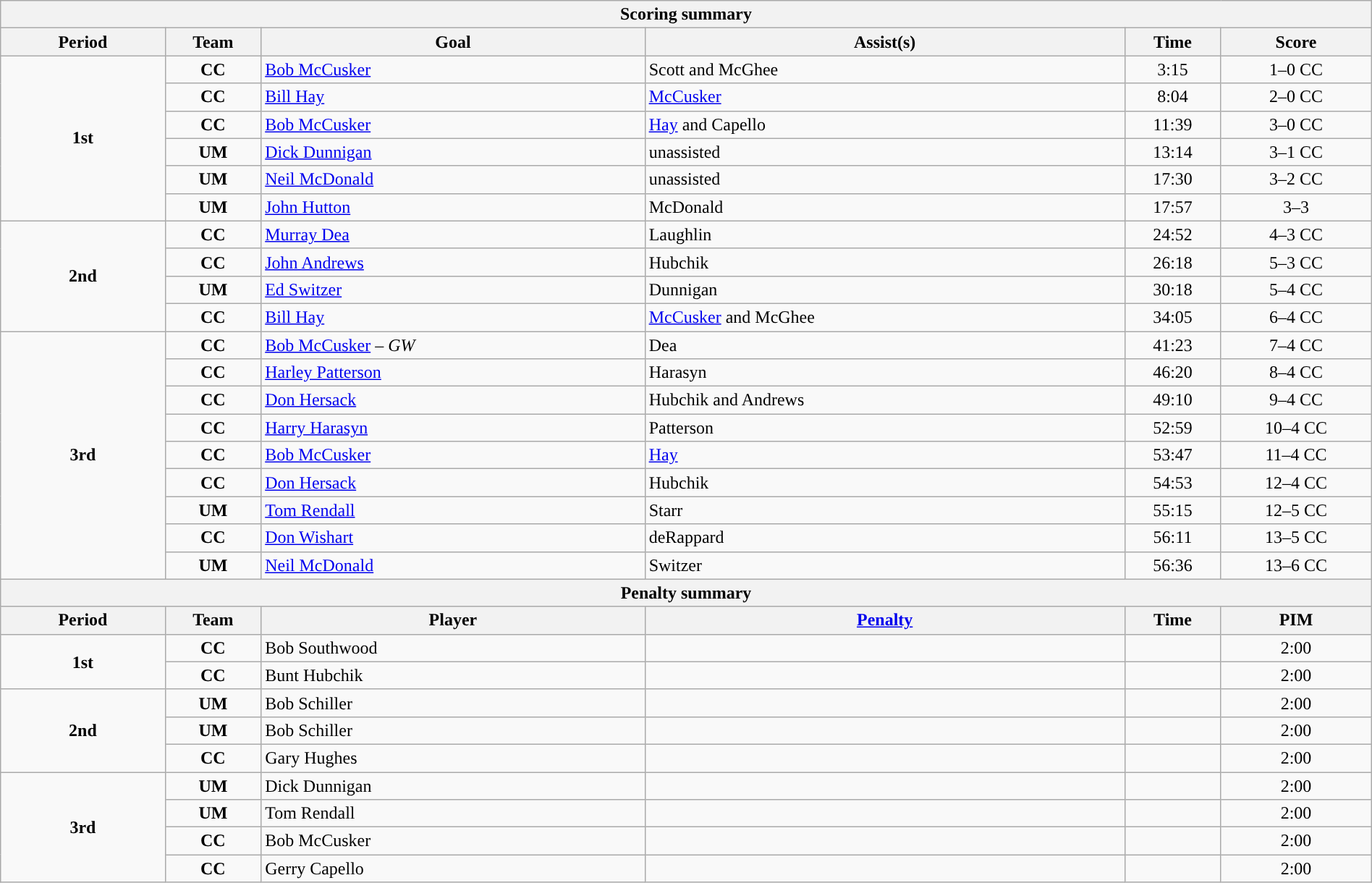<table style="width:100%;" class="wikitable">
<tr>
<th colspan=6>Scoring summary</th>
</tr>
<tr>
<th style="width:12%;">Period</th>
<th style="width:7%;">Team</th>
<th style="width:28%;">Goal</th>
<th style="width:35%;">Assist(s)</th>
<th style="width:7%;">Time</th>
<th style="width:11%;">Score</th>
</tr>
<tr>
<td style="text-align:center;" rowspan="6"><strong>1st</strong></td>
<td align=center><strong>CC</strong></td>
<td><a href='#'>Bob McCusker</a></td>
<td>Scott and McGhee</td>
<td align=center>3:15</td>
<td align=center>1–0 CC</td>
</tr>
<tr>
<td align=center><strong>CC</strong></td>
<td><a href='#'>Bill Hay</a></td>
<td><a href='#'>McCusker</a></td>
<td align=center>8:04</td>
<td align=center>2–0 CC</td>
</tr>
<tr>
<td align=center><strong>CC</strong></td>
<td><a href='#'>Bob McCusker</a></td>
<td><a href='#'>Hay</a> and Capello</td>
<td align=center>11:39</td>
<td align=center>3–0 CC</td>
</tr>
<tr>
<td align=center><strong>UM</strong></td>
<td><a href='#'>Dick Dunnigan</a></td>
<td>unassisted</td>
<td align=center>13:14</td>
<td align=center>3–1 CC</td>
</tr>
<tr>
<td align=center><strong>UM</strong></td>
<td><a href='#'>Neil McDonald</a></td>
<td>unassisted</td>
<td align=center>17:30</td>
<td align=center>3–2 CC</td>
</tr>
<tr>
<td align=center><strong>UM</strong></td>
<td><a href='#'>John Hutton</a></td>
<td>McDonald</td>
<td align=center>17:57</td>
<td align=center>3–3</td>
</tr>
<tr>
<td style="text-align:center;" rowspan="4"><strong>2nd</strong></td>
<td align=center><strong>CC</strong></td>
<td><a href='#'>Murray Dea</a></td>
<td>Laughlin</td>
<td align=center>24:52</td>
<td align=center>4–3 CC</td>
</tr>
<tr>
<td align=center><strong>CC</strong></td>
<td><a href='#'>John Andrews</a></td>
<td>Hubchik</td>
<td align=center>26:18</td>
<td align=center>5–3 CC</td>
</tr>
<tr>
<td align=center><strong>UM</strong></td>
<td><a href='#'>Ed Switzer</a></td>
<td>Dunnigan</td>
<td align=center>30:18</td>
<td align=center>5–4 CC</td>
</tr>
<tr>
<td align=center><strong>CC</strong></td>
<td><a href='#'>Bill Hay</a></td>
<td><a href='#'>McCusker</a> and McGhee</td>
<td align=center>34:05</td>
<td align=center>6–4 CC</td>
</tr>
<tr>
<td style="text-align:center;" rowspan="9"><strong>3rd</strong></td>
<td align=center><strong>CC</strong></td>
<td><a href='#'>Bob McCusker</a> – <em>GW</em></td>
<td>Dea</td>
<td align=center>41:23</td>
<td align=center>7–4 CC</td>
</tr>
<tr>
<td align=center><strong>CC</strong></td>
<td><a href='#'>Harley Patterson</a></td>
<td>Harasyn</td>
<td align=center>46:20</td>
<td align=center>8–4 CC</td>
</tr>
<tr>
<td align=center><strong>CC</strong></td>
<td><a href='#'>Don Hersack</a></td>
<td>Hubchik and Andrews</td>
<td align=center>49:10</td>
<td align=center>9–4 CC</td>
</tr>
<tr>
<td align=center><strong>CC</strong></td>
<td><a href='#'>Harry Harasyn</a></td>
<td>Patterson</td>
<td align=center>52:59</td>
<td align=center>10–4 CC</td>
</tr>
<tr>
<td align=center><strong>CC</strong></td>
<td><a href='#'>Bob McCusker</a></td>
<td><a href='#'>Hay</a></td>
<td align=center>53:47</td>
<td align=center>11–4 CC</td>
</tr>
<tr>
<td align=center><strong>CC</strong></td>
<td><a href='#'>Don Hersack</a></td>
<td>Hubchik</td>
<td align=center>54:53</td>
<td align=center>12–4 CC</td>
</tr>
<tr>
<td align=center><strong>UM</strong></td>
<td><a href='#'>Tom Rendall</a></td>
<td>Starr</td>
<td align=center>55:15</td>
<td align=center>12–5 CC</td>
</tr>
<tr>
<td align=center><strong>CC</strong></td>
<td><a href='#'>Don Wishart</a></td>
<td>deRappard</td>
<td align=center>56:11</td>
<td align=center>13–5 CC</td>
</tr>
<tr>
<td align=center><strong>UM</strong></td>
<td><a href='#'>Neil McDonald</a></td>
<td>Switzer</td>
<td align=center>56:36</td>
<td align=center>13–6 CC</td>
</tr>
<tr>
<th colspan=6>Penalty summary</th>
</tr>
<tr>
<th style="width:12%;">Period</th>
<th style="width:7%;">Team</th>
<th style="width:28%;">Player</th>
<th style="width:35%;"><a href='#'>Penalty</a></th>
<th style="width:7%;">Time</th>
<th style="width:11%;">PIM</th>
</tr>
<tr>
<td style="text-align:center;" rowspan="2"><strong>1st</strong></td>
<td align=center><strong>CC</strong></td>
<td>Bob Southwood</td>
<td></td>
<td align=center></td>
<td align=center>2:00</td>
</tr>
<tr>
<td align=center><strong>CC</strong></td>
<td>Bunt Hubchik</td>
<td></td>
<td align=center></td>
<td align=center>2:00</td>
</tr>
<tr>
<td style="text-align:center;" rowspan="3"><strong>2nd</strong></td>
<td align=center><strong>UM</strong></td>
<td>Bob Schiller</td>
<td></td>
<td align=center></td>
<td align=center>2:00</td>
</tr>
<tr>
<td align=center><strong>UM</strong></td>
<td>Bob Schiller</td>
<td></td>
<td align=center></td>
<td align=center>2:00</td>
</tr>
<tr>
<td align=center><strong>CC</strong></td>
<td>Gary Hughes</td>
<td></td>
<td align=center></td>
<td align=center>2:00</td>
</tr>
<tr>
<td style="text-align:center;" rowspan="4"><strong>3rd</strong></td>
<td align=center><strong>UM</strong></td>
<td>Dick Dunnigan</td>
<td></td>
<td align=center></td>
<td align=center>2:00</td>
</tr>
<tr>
<td align=center><strong>UM</strong></td>
<td>Tom Rendall</td>
<td></td>
<td align=center></td>
<td align=center>2:00</td>
</tr>
<tr>
<td align=center><strong>CC</strong></td>
<td>Bob McCusker</td>
<td></td>
<td align=center></td>
<td align=center>2:00</td>
</tr>
<tr>
<td align=center><strong>CC</strong></td>
<td>Gerry Capello</td>
<td></td>
<td align=center></td>
<td align=center>2:00</td>
</tr>
</table>
